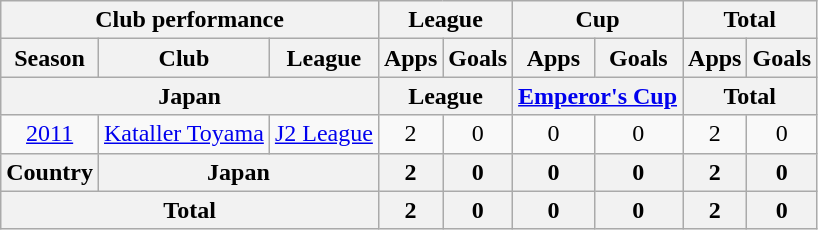<table class="wikitable" style="text-align:center;">
<tr>
<th colspan=3>Club performance</th>
<th colspan=2>League</th>
<th colspan=2>Cup</th>
<th colspan=2>Total</th>
</tr>
<tr>
<th>Season</th>
<th>Club</th>
<th>League</th>
<th>Apps</th>
<th>Goals</th>
<th>Apps</th>
<th>Goals</th>
<th>Apps</th>
<th>Goals</th>
</tr>
<tr>
<th colspan=3>Japan</th>
<th colspan=2>League</th>
<th colspan=2><a href='#'>Emperor's Cup</a></th>
<th colspan=2>Total</th>
</tr>
<tr>
<td><a href='#'>2011</a></td>
<td><a href='#'>Kataller Toyama</a></td>
<td><a href='#'>J2 League</a></td>
<td>2</td>
<td>0</td>
<td>0</td>
<td>0</td>
<td>2</td>
<td>0</td>
</tr>
<tr>
<th rowspan=1>Country</th>
<th colspan=2>Japan</th>
<th>2</th>
<th>0</th>
<th>0</th>
<th>0</th>
<th>2</th>
<th>0</th>
</tr>
<tr>
<th colspan=3>Total</th>
<th>2</th>
<th>0</th>
<th>0</th>
<th>0</th>
<th>2</th>
<th>0</th>
</tr>
</table>
